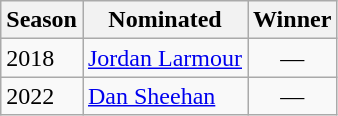<table class="wikitable sortable">
<tr>
<th>Season</th>
<th>Nominated</th>
<th>Winner</th>
</tr>
<tr>
<td>2018</td>
<td><a href='#'>Jordan Larmour</a></td>
<td align=center>—</td>
</tr>
<tr>
<td>2022</td>
<td><a href='#'>Dan Sheehan</a></td>
<td align=center>—</td>
</tr>
</table>
